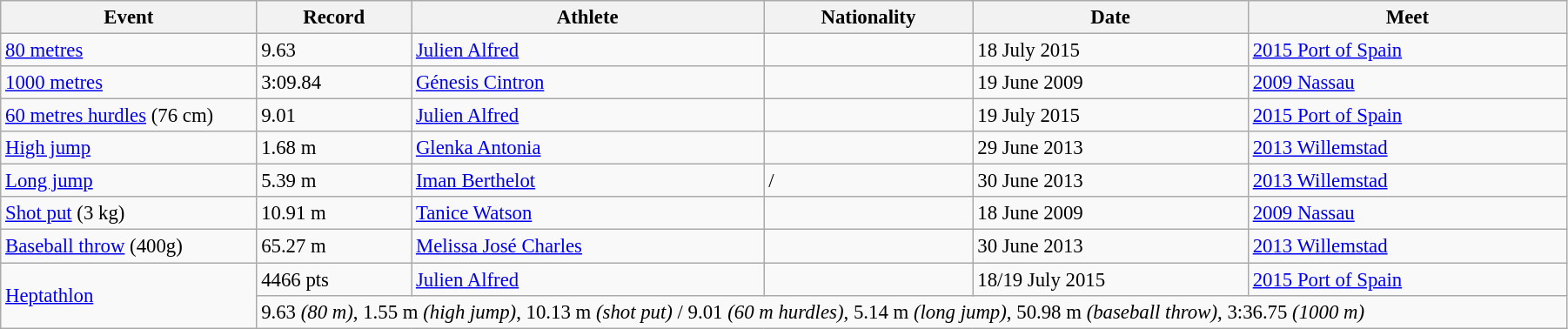<table class="wikitable" style="font-size:95%; width: 95%;">
<tr>
<th>Event</th>
<th>Record</th>
<th>Athlete</th>
<th>Nationality</th>
<th>Date</th>
<th>Meet</th>
</tr>
<tr>
<td><a href='#'>80 metres</a></td>
<td>9.63 </td>
<td><a href='#'>Julien Alfred</a></td>
<td></td>
<td>18 July 2015</td>
<td><a href='#'>2015 Port of Spain</a> </td>
</tr>
<tr>
<td><a href='#'>1000 metres</a></td>
<td>3:09.84</td>
<td><a href='#'>Génesis Cintron</a></td>
<td></td>
<td>19 June 2009</td>
<td><a href='#'>2009 Nassau</a> </td>
</tr>
<tr>
<td><a href='#'>60 metres hurdles</a> (76 cm)</td>
<td>9.01 </td>
<td><a href='#'>Julien Alfred</a></td>
<td></td>
<td>19 July 2015</td>
<td><a href='#'>2015 Port of Spain</a> </td>
</tr>
<tr>
<td><a href='#'>High jump</a></td>
<td>1.68 m</td>
<td><a href='#'>Glenka Antonia</a></td>
<td></td>
<td>29 June 2013</td>
<td><a href='#'>2013 Willemstad</a> </td>
</tr>
<tr>
<td><a href='#'>Long jump</a></td>
<td>5.39 m </td>
<td><a href='#'>Iman Berthelot</a></td>
<td>/</td>
<td>30 June 2013</td>
<td><a href='#'>2013 Willemstad</a> </td>
</tr>
<tr>
<td><a href='#'>Shot put</a> (3 kg)</td>
<td>10.91 m</td>
<td><a href='#'>Tanice Watson</a></td>
<td></td>
<td>18 June 2009</td>
<td><a href='#'>2009 Nassau</a> </td>
</tr>
<tr>
<td><a href='#'>Baseball throw</a> (400g)</td>
<td>65.27 m</td>
<td><a href='#'>Melissa José Charles</a></td>
<td></td>
<td>30 June 2013</td>
<td><a href='#'>2013 Willemstad</a> </td>
</tr>
<tr>
<td rowspan=2><a href='#'>Heptathlon</a></td>
<td>4466 pts</td>
<td><a href='#'>Julien Alfred</a></td>
<td></td>
<td>18/19 July 2015</td>
<td><a href='#'>2015 Port of Spain</a> </td>
</tr>
<tr>
<td colspan=5>9.63  <em>(80 m)</em>, 1.55 m <em>(high jump)</em>, 10.13 m <em>(shot put)</em> / 9.01  <em>(60 m hurdles)</em>, 5.14 m  <em>(long jump)</em>, 50.98 m <em>(baseball throw)</em>, 3:36.75 <em>(1000 m)</em></td>
</tr>
</table>
